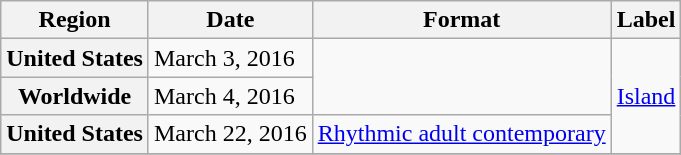<table class="wikitable plainrowheaders">
<tr>
<th>Region</th>
<th>Date</th>
<th>Format</th>
<th>Label</th>
</tr>
<tr>
<th scope="row">United States</th>
<td>March 3, 2016</td>
<td rowspan="2"></td>
<td rowspan="3"><a href='#'>Island</a></td>
</tr>
<tr>
<th scope="row">Worldwide</th>
<td>March 4, 2016</td>
</tr>
<tr>
<th scope="row">United States</th>
<td>March 22, 2016</td>
<td><a href='#'>Rhythmic adult contemporary</a></td>
</tr>
<tr>
</tr>
</table>
